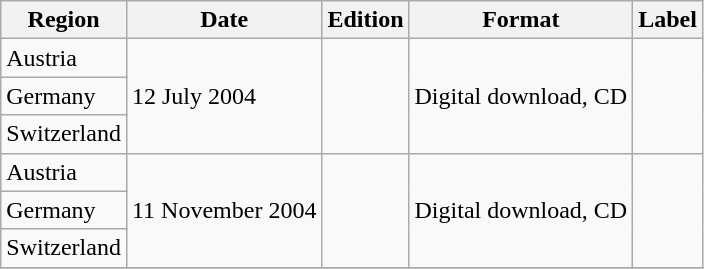<table class="wikitable">
<tr>
<th scope="col">Region</th>
<th scope="col">Date</th>
<th scope="col">Edition</th>
<th scope="col">Format</th>
<th scope="col">Label</th>
</tr>
<tr>
<td>Austria</td>
<td rowspan="3">12 July 2004</td>
<td rowspan="3"></td>
<td rowspan="3">Digital download, CD</td>
<td rowspan="3"></td>
</tr>
<tr>
<td>Germany</td>
</tr>
<tr>
<td>Switzerland</td>
</tr>
<tr>
<td>Austria</td>
<td rowspan="3">11 November 2004</td>
<td rowspan="3"></td>
<td rowspan="3">Digital download, CD</td>
<td rowspan="3"></td>
</tr>
<tr>
<td>Germany</td>
</tr>
<tr>
<td>Switzerland</td>
</tr>
<tr>
</tr>
</table>
